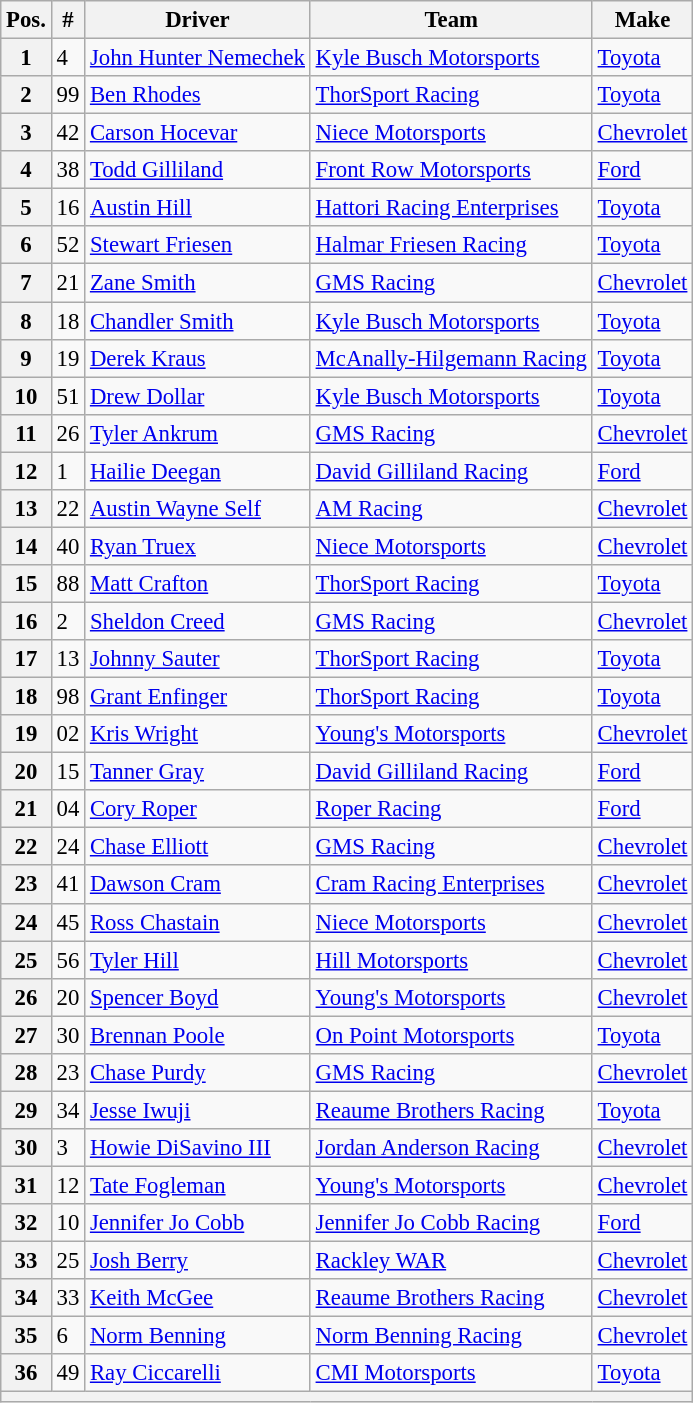<table class="wikitable" style="font-size:95%">
<tr>
<th>Pos.</th>
<th>#</th>
<th>Driver</th>
<th>Team</th>
<th>Make</th>
</tr>
<tr>
<th>1</th>
<td>4</td>
<td><a href='#'>John Hunter Nemechek</a></td>
<td><a href='#'>Kyle Busch Motorsports</a></td>
<td><a href='#'>Toyota</a></td>
</tr>
<tr>
<th>2</th>
<td>99</td>
<td><a href='#'>Ben Rhodes</a></td>
<td><a href='#'>ThorSport Racing</a></td>
<td><a href='#'>Toyota</a></td>
</tr>
<tr>
<th>3</th>
<td>42</td>
<td><a href='#'>Carson Hocevar</a></td>
<td><a href='#'>Niece Motorsports</a></td>
<td><a href='#'>Chevrolet</a></td>
</tr>
<tr>
<th>4</th>
<td>38</td>
<td><a href='#'>Todd Gilliland</a></td>
<td><a href='#'>Front Row Motorsports</a></td>
<td><a href='#'>Ford</a></td>
</tr>
<tr>
<th>5</th>
<td>16</td>
<td><a href='#'>Austin Hill</a></td>
<td><a href='#'>Hattori Racing Enterprises</a></td>
<td><a href='#'>Toyota</a></td>
</tr>
<tr>
<th>6</th>
<td>52</td>
<td><a href='#'>Stewart Friesen</a></td>
<td><a href='#'>Halmar Friesen Racing</a></td>
<td><a href='#'>Toyota</a></td>
</tr>
<tr>
<th>7</th>
<td>21</td>
<td><a href='#'>Zane Smith</a></td>
<td><a href='#'>GMS Racing</a></td>
<td><a href='#'>Chevrolet</a></td>
</tr>
<tr>
<th>8</th>
<td>18</td>
<td><a href='#'>Chandler Smith</a></td>
<td><a href='#'>Kyle Busch Motorsports</a></td>
<td><a href='#'>Toyota</a></td>
</tr>
<tr>
<th>9</th>
<td>19</td>
<td><a href='#'>Derek Kraus</a></td>
<td><a href='#'>McAnally-Hilgemann Racing</a></td>
<td><a href='#'>Toyota</a></td>
</tr>
<tr>
<th>10</th>
<td>51</td>
<td><a href='#'>Drew Dollar</a></td>
<td><a href='#'>Kyle Busch Motorsports</a></td>
<td><a href='#'>Toyota</a></td>
</tr>
<tr>
<th>11</th>
<td>26</td>
<td><a href='#'>Tyler Ankrum</a></td>
<td><a href='#'>GMS Racing</a></td>
<td><a href='#'>Chevrolet</a></td>
</tr>
<tr>
<th>12</th>
<td>1</td>
<td><a href='#'>Hailie Deegan</a></td>
<td><a href='#'>David Gilliland Racing</a></td>
<td><a href='#'>Ford</a></td>
</tr>
<tr>
<th>13</th>
<td>22</td>
<td><a href='#'>Austin Wayne Self</a></td>
<td><a href='#'>AM Racing</a></td>
<td><a href='#'>Chevrolet</a></td>
</tr>
<tr>
<th>14</th>
<td>40</td>
<td><a href='#'>Ryan Truex</a></td>
<td><a href='#'>Niece Motorsports</a></td>
<td><a href='#'>Chevrolet</a></td>
</tr>
<tr>
<th>15</th>
<td>88</td>
<td><a href='#'>Matt Crafton</a></td>
<td><a href='#'>ThorSport Racing</a></td>
<td><a href='#'>Toyota</a></td>
</tr>
<tr>
<th>16</th>
<td>2</td>
<td><a href='#'>Sheldon Creed</a></td>
<td><a href='#'>GMS Racing</a></td>
<td><a href='#'>Chevrolet</a></td>
</tr>
<tr>
<th>17</th>
<td>13</td>
<td><a href='#'>Johnny Sauter</a></td>
<td><a href='#'>ThorSport Racing</a></td>
<td><a href='#'>Toyota</a></td>
</tr>
<tr>
<th>18</th>
<td>98</td>
<td><a href='#'>Grant Enfinger</a></td>
<td><a href='#'>ThorSport Racing</a></td>
<td><a href='#'>Toyota</a></td>
</tr>
<tr>
<th>19</th>
<td>02</td>
<td><a href='#'>Kris Wright</a></td>
<td><a href='#'>Young's Motorsports</a></td>
<td><a href='#'>Chevrolet</a></td>
</tr>
<tr>
<th>20</th>
<td>15</td>
<td><a href='#'>Tanner Gray</a></td>
<td><a href='#'>David Gilliland Racing</a></td>
<td><a href='#'>Ford</a></td>
</tr>
<tr>
<th>21</th>
<td>04</td>
<td><a href='#'>Cory Roper</a></td>
<td><a href='#'>Roper Racing</a></td>
<td><a href='#'>Ford</a></td>
</tr>
<tr>
<th>22</th>
<td>24</td>
<td><a href='#'>Chase Elliott</a></td>
<td><a href='#'>GMS Racing</a></td>
<td><a href='#'>Chevrolet</a></td>
</tr>
<tr>
<th>23</th>
<td>41</td>
<td><a href='#'>Dawson Cram</a></td>
<td><a href='#'>Cram Racing Enterprises</a></td>
<td><a href='#'>Chevrolet</a></td>
</tr>
<tr>
<th>24</th>
<td>45</td>
<td><a href='#'>Ross Chastain</a></td>
<td><a href='#'>Niece Motorsports</a></td>
<td><a href='#'>Chevrolet</a></td>
</tr>
<tr>
<th>25</th>
<td>56</td>
<td><a href='#'>Tyler Hill</a></td>
<td><a href='#'>Hill Motorsports</a></td>
<td><a href='#'>Chevrolet</a></td>
</tr>
<tr>
<th>26</th>
<td>20</td>
<td><a href='#'>Spencer Boyd</a></td>
<td><a href='#'>Young's Motorsports</a></td>
<td><a href='#'>Chevrolet</a></td>
</tr>
<tr>
<th>27</th>
<td>30</td>
<td><a href='#'>Brennan Poole</a></td>
<td><a href='#'>On Point Motorsports</a></td>
<td><a href='#'>Toyota</a></td>
</tr>
<tr>
<th>28</th>
<td>23</td>
<td><a href='#'>Chase Purdy</a></td>
<td><a href='#'>GMS Racing</a></td>
<td><a href='#'>Chevrolet</a></td>
</tr>
<tr>
<th>29</th>
<td>34</td>
<td><a href='#'>Jesse Iwuji</a></td>
<td><a href='#'>Reaume Brothers Racing</a></td>
<td><a href='#'>Toyota</a></td>
</tr>
<tr>
<th>30</th>
<td>3</td>
<td><a href='#'>Howie DiSavino III</a></td>
<td><a href='#'>Jordan Anderson Racing</a></td>
<td><a href='#'>Chevrolet</a></td>
</tr>
<tr>
<th>31</th>
<td>12</td>
<td><a href='#'>Tate Fogleman</a></td>
<td><a href='#'>Young's Motorsports</a></td>
<td><a href='#'>Chevrolet</a></td>
</tr>
<tr>
<th>32</th>
<td>10</td>
<td><a href='#'>Jennifer Jo Cobb</a></td>
<td><a href='#'>Jennifer Jo Cobb Racing</a></td>
<td><a href='#'>Ford</a></td>
</tr>
<tr>
<th>33</th>
<td>25</td>
<td><a href='#'>Josh Berry</a></td>
<td><a href='#'>Rackley WAR</a></td>
<td><a href='#'>Chevrolet</a></td>
</tr>
<tr>
<th>34</th>
<td>33</td>
<td><a href='#'>Keith McGee</a></td>
<td><a href='#'>Reaume Brothers Racing</a></td>
<td><a href='#'>Chevrolet</a></td>
</tr>
<tr>
<th>35</th>
<td>6</td>
<td><a href='#'>Norm Benning</a></td>
<td><a href='#'>Norm Benning Racing</a></td>
<td><a href='#'>Chevrolet</a></td>
</tr>
<tr>
<th>36</th>
<td>49</td>
<td><a href='#'>Ray Ciccarelli</a></td>
<td><a href='#'>CMI Motorsports</a></td>
<td><a href='#'>Toyota</a></td>
</tr>
<tr>
<th colspan="5"></th>
</tr>
</table>
